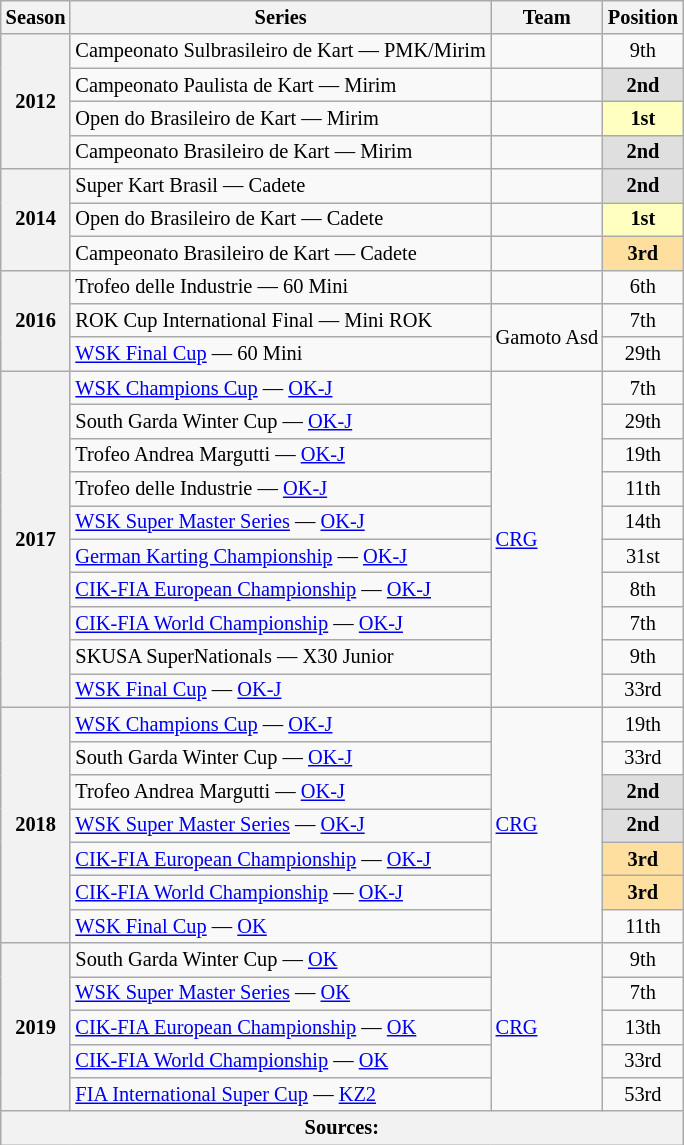<table class="wikitable" style="font-size: 85%; text-align:center">
<tr>
<th>Season</th>
<th>Series</th>
<th>Team</th>
<th>Position</th>
</tr>
<tr>
<th rowspan="4">2012</th>
<td align="left">Campeonato Sulbrasileiro de Kart — PMK/Mirim</td>
<td align="left"></td>
<td>9th</td>
</tr>
<tr>
<td align="left">Campeonato Paulista de Kart — Mirim</td>
<td align="left"></td>
<td style="background:#DFDFDF;"><strong>2nd</strong></td>
</tr>
<tr>
<td align="left">Open do Brasileiro de Kart — Mirim</td>
<td align="left"></td>
<td style="background:#FFFFBF;"><strong>1st</strong></td>
</tr>
<tr>
<td align="left">Campeonato Brasileiro de Kart — Mirim</td>
<td align="left"></td>
<td style="background:#DFDFDF;"><strong>2nd</strong></td>
</tr>
<tr>
<th rowspan="3">2014</th>
<td align="left">Super Kart Brasil — Cadete</td>
<td align="left"></td>
<td style="background:#DFDFDF;"><strong>2nd</strong></td>
</tr>
<tr>
<td align="left">Open do Brasileiro de Kart — Cadete</td>
<td align="left"></td>
<td style="background:#FFFFBF;"><strong>1st</strong></td>
</tr>
<tr>
<td align="left">Campeonato Brasileiro de Kart — Cadete</td>
<td align="left"></td>
<td style="background:#FFDF9F;"><strong>3rd</strong></td>
</tr>
<tr>
<th rowspan="3">2016</th>
<td align="left">Trofeo delle Industrie — 60 Mini</td>
<td></td>
<td>6th</td>
</tr>
<tr>
<td align="left">ROK Cup International Final — Mini ROK</td>
<td rowspan="2" align="left">Gamoto Asd</td>
<td>7th</td>
</tr>
<tr>
<td align="left"><a href='#'>WSK Final Cup</a> — 60 Mini</td>
<td>29th</td>
</tr>
<tr>
<th rowspan="10">2017</th>
<td align="left"><a href='#'>WSK Champions Cup</a> — <a href='#'>OK-J</a></td>
<td rowspan="10"  align="left"><a href='#'>CRG</a></td>
<td>7th</td>
</tr>
<tr>
<td align="left">South Garda Winter Cup — <a href='#'>OK-J</a></td>
<td>29th</td>
</tr>
<tr>
<td align="left">Trofeo Andrea Margutti — <a href='#'>OK-J</a></td>
<td>19th</td>
</tr>
<tr>
<td align="left">Trofeo delle Industrie — <a href='#'>OK-J</a></td>
<td>11th</td>
</tr>
<tr>
<td align="left"><a href='#'>WSK Super Master Series</a> — <a href='#'>OK-J</a></td>
<td>14th</td>
</tr>
<tr>
<td align="left"><a href='#'>German Karting Championship</a> — <a href='#'>OK-J</a></td>
<td>31st</td>
</tr>
<tr>
<td align="left"><a href='#'>CIK-FIA European Championship</a> — <a href='#'>OK-J</a></td>
<td>8th</td>
</tr>
<tr>
<td align="left"><a href='#'>CIK-FIA World Championship</a> — <a href='#'>OK-J</a></td>
<td>7th</td>
</tr>
<tr>
<td align="left">SKUSA SuperNationals — X30 Junior</td>
<td>9th</td>
</tr>
<tr>
<td align="left"><a href='#'>WSK Final Cup</a> — <a href='#'>OK-J</a></td>
<td>33rd</td>
</tr>
<tr>
<th rowspan="7">2018</th>
<td align="left"><a href='#'>WSK Champions Cup</a> — <a href='#'>OK-J</a></td>
<td rowspan="7"  align="left"><a href='#'>CRG</a></td>
<td>19th</td>
</tr>
<tr>
<td align="left">South Garda Winter Cup — <a href='#'>OK-J</a></td>
<td>33rd</td>
</tr>
<tr>
<td align="left">Trofeo Andrea Margutti — <a href='#'>OK-J</a></td>
<td style="background:#DFDFDF;"><strong>2nd</strong></td>
</tr>
<tr>
<td align="left"><a href='#'>WSK Super Master Series</a> — <a href='#'>OK-J</a></td>
<td style="background:#DFDFDF;"><strong>2nd</strong></td>
</tr>
<tr>
<td align="left"><a href='#'>CIK-FIA European Championship</a> — <a href='#'>OK-J</a></td>
<td style="background:#FFDF9F;"><strong>3rd</strong></td>
</tr>
<tr>
<td align="left"><a href='#'>CIK-FIA World Championship</a> — <a href='#'>OK-J</a></td>
<td style="background:#FFDF9F;"><strong>3rd</strong></td>
</tr>
<tr>
<td align="left"><a href='#'>WSK Final Cup</a> — <a href='#'>OK</a></td>
<td>11th</td>
</tr>
<tr>
<th rowspan="5">2019</th>
<td align="left">South Garda Winter Cup — <a href='#'>OK</a></td>
<td rowspan="5"  align="left"><a href='#'>CRG</a></td>
<td>9th</td>
</tr>
<tr>
<td align="left"><a href='#'>WSK Super Master Series</a> — <a href='#'>OK</a></td>
<td>7th</td>
</tr>
<tr>
<td align="left"><a href='#'>CIK-FIA European Championship</a> — <a href='#'>OK</a></td>
<td>13th</td>
</tr>
<tr>
<td align="left"><a href='#'>CIK-FIA World Championship</a> — <a href='#'>OK</a></td>
<td>33rd</td>
</tr>
<tr>
<td align="left"><a href='#'>FIA International Super Cup</a> — <a href='#'>KZ2</a></td>
<td>53rd</td>
</tr>
<tr>
<th colspan="4">Sources:</th>
</tr>
</table>
